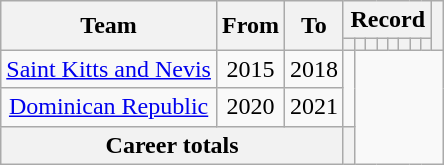<table class="wikitable" style="text-align: center">
<tr>
<th rowspan="2">Team</th>
<th rowspan="2">From</th>
<th rowspan="2">To</th>
<th colspan="8">Record</th>
<th rowspan="2"></th>
</tr>
<tr>
<th></th>
<th></th>
<th></th>
<th></th>
<th></th>
<th></th>
<th></th>
<th></th>
</tr>
<tr>
<td><a href='#'>Saint Kitts and Nevis</a></td>
<td>2015</td>
<td>2018<br></td>
<td rowspan="2"></td>
</tr>
<tr>
<td><a href='#'>Dominican Republic</a></td>
<td>2020</td>
<td>2021<br></td>
</tr>
<tr>
<th colspan=3>Career totals<br></th>
<th></th>
</tr>
</table>
